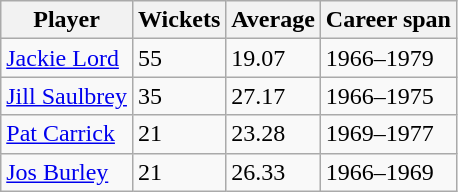<table class="wikitable">
<tr>
<th>Player</th>
<th>Wickets</th>
<th>Average</th>
<th>Career span</th>
</tr>
<tr>
<td><a href='#'>Jackie Lord</a></td>
<td>55</td>
<td>19.07</td>
<td>1966–1979</td>
</tr>
<tr>
<td><a href='#'>Jill Saulbrey</a></td>
<td>35</td>
<td>27.17</td>
<td>1966–1975</td>
</tr>
<tr>
<td><a href='#'>Pat Carrick</a></td>
<td>21</td>
<td>23.28</td>
<td>1969–1977</td>
</tr>
<tr>
<td><a href='#'>Jos Burley</a></td>
<td>21</td>
<td>26.33</td>
<td>1966–1969</td>
</tr>
</table>
